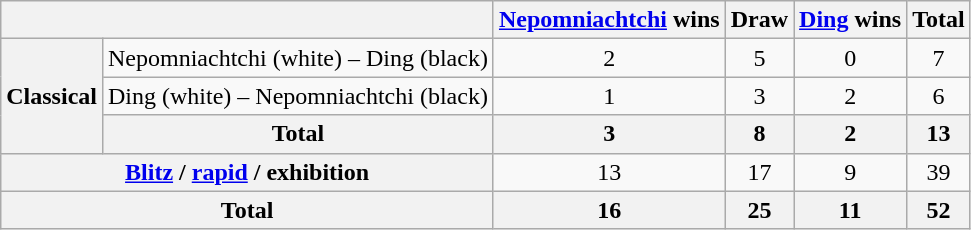<table class="wikitable">
<tr>
<th colspan=2></th>
<th><a href='#'>Nepomniachtchi</a> wins</th>
<th>Draw</th>
<th><a href='#'>Ding</a> wins</th>
<th>Total</th>
</tr>
<tr align=center>
<th rowspan=3>Classical</th>
<td>Nepomniachtchi (white) – Ding (black)</td>
<td>2</td>
<td>5</td>
<td>0</td>
<td>7</td>
</tr>
<tr align=center>
<td>Ding (white) – Nepomniachtchi (black)</td>
<td>1</td>
<td>3</td>
<td>2</td>
<td>6</td>
</tr>
<tr>
<th>Total</th>
<th>3</th>
<th>8</th>
<th>2</th>
<th>13</th>
</tr>
<tr align=center>
<th colspan=2><a href='#'>Blitz</a> / <a href='#'>rapid</a> / exhibition</th>
<td>13</td>
<td>17</td>
<td>9</td>
<td>39</td>
</tr>
<tr>
<th colspan=2>Total</th>
<th>16</th>
<th>25</th>
<th>11</th>
<th>52</th>
</tr>
</table>
